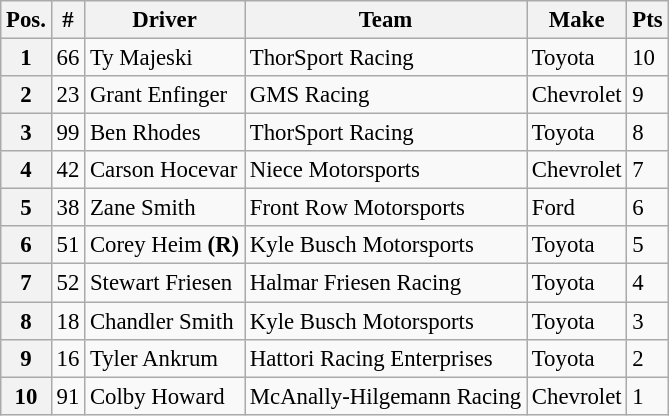<table class="wikitable" style="font-size:95%">
<tr>
<th>Pos.</th>
<th>#</th>
<th>Driver</th>
<th>Team</th>
<th>Make</th>
<th>Pts</th>
</tr>
<tr>
<th>1</th>
<td>66</td>
<td>Ty Majeski</td>
<td>ThorSport Racing</td>
<td>Toyota</td>
<td>10</td>
</tr>
<tr>
<th>2</th>
<td>23</td>
<td>Grant Enfinger</td>
<td>GMS Racing</td>
<td>Chevrolet</td>
<td>9</td>
</tr>
<tr>
<th>3</th>
<td>99</td>
<td>Ben Rhodes</td>
<td>ThorSport Racing</td>
<td>Toyota</td>
<td>8</td>
</tr>
<tr>
<th>4</th>
<td>42</td>
<td>Carson Hocevar</td>
<td>Niece Motorsports</td>
<td>Chevrolet</td>
<td>7</td>
</tr>
<tr>
<th>5</th>
<td>38</td>
<td>Zane Smith</td>
<td>Front Row Motorsports</td>
<td>Ford</td>
<td>6</td>
</tr>
<tr>
<th>6</th>
<td>51</td>
<td>Corey Heim <strong>(R)</strong></td>
<td>Kyle Busch Motorsports</td>
<td>Toyota</td>
<td>5</td>
</tr>
<tr>
<th>7</th>
<td>52</td>
<td>Stewart Friesen</td>
<td>Halmar Friesen Racing</td>
<td>Toyota</td>
<td>4</td>
</tr>
<tr>
<th>8</th>
<td>18</td>
<td>Chandler Smith</td>
<td>Kyle Busch Motorsports</td>
<td>Toyota</td>
<td>3</td>
</tr>
<tr>
<th>9</th>
<td>16</td>
<td>Tyler Ankrum</td>
<td>Hattori Racing Enterprises</td>
<td>Toyota</td>
<td>2</td>
</tr>
<tr>
<th>10</th>
<td>91</td>
<td>Colby Howard</td>
<td>McAnally-Hilgemann Racing</td>
<td>Chevrolet</td>
<td>1</td>
</tr>
</table>
